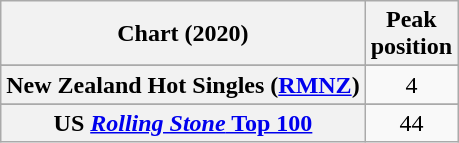<table class="wikitable sortable plainrowheaders" style="text-align:center">
<tr>
<th scope="col">Chart (2020)</th>
<th scope="col">Peak<br>position</th>
</tr>
<tr>
</tr>
<tr>
</tr>
<tr>
</tr>
<tr>
<th scope="row">New Zealand Hot Singles (<a href='#'>RMNZ</a>)</th>
<td>4</td>
</tr>
<tr>
</tr>
<tr>
</tr>
<tr>
</tr>
<tr>
</tr>
<tr>
</tr>
<tr>
</tr>
<tr>
<th scope="row">US <a href='#'><em>Rolling Stone</em> Top 100</a></th>
<td>44</td>
</tr>
</table>
